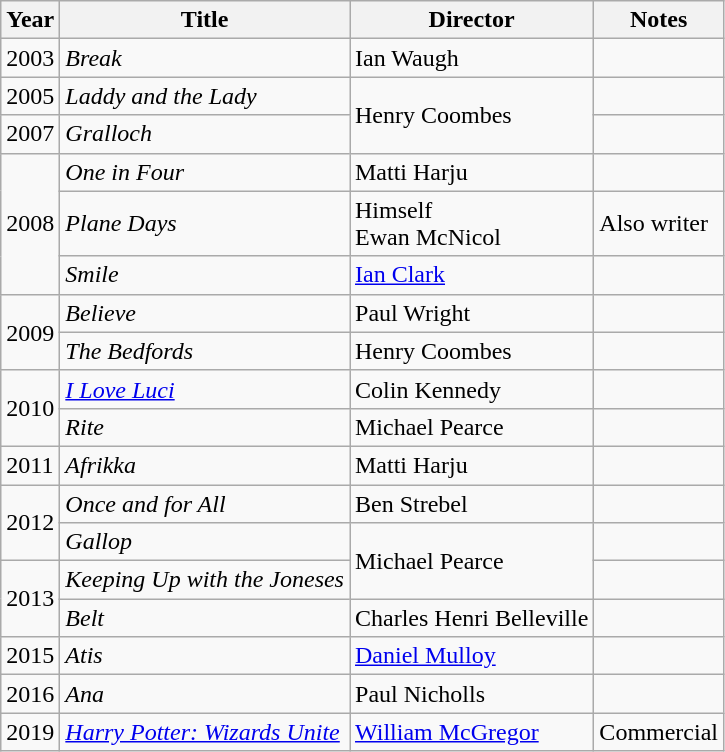<table class="wikitable">
<tr>
<th>Year</th>
<th>Title</th>
<th>Director</th>
<th>Notes</th>
</tr>
<tr>
<td>2003</td>
<td><em>Break</em></td>
<td>Ian Waugh</td>
<td></td>
</tr>
<tr>
<td>2005</td>
<td><em>Laddy and the Lady</em></td>
<td rowspan=2>Henry Coombes</td>
<td></td>
</tr>
<tr>
<td>2007</td>
<td><em>Gralloch</em></td>
<td></td>
</tr>
<tr>
<td rowspan=3>2008</td>
<td><em>One in Four</em></td>
<td>Matti Harju</td>
<td></td>
</tr>
<tr>
<td><em>Plane Days</em></td>
<td>Himself<br>Ewan McNicol</td>
<td>Also writer</td>
</tr>
<tr>
<td><em>Smile</em></td>
<td><a href='#'>Ian Clark</a></td>
<td></td>
</tr>
<tr>
<td rowspan=2>2009</td>
<td><em>Believe</em></td>
<td>Paul Wright</td>
<td></td>
</tr>
<tr>
<td><em>The Bedfords</em></td>
<td>Henry Coombes</td>
<td></td>
</tr>
<tr>
<td rowspan=2>2010</td>
<td><em><a href='#'>I Love Luci</a></em></td>
<td>Colin Kennedy</td>
<td></td>
</tr>
<tr>
<td><em>Rite</em></td>
<td>Michael Pearce</td>
<td></td>
</tr>
<tr>
<td>2011</td>
<td><em>Afrikka</em></td>
<td>Matti Harju</td>
<td></td>
</tr>
<tr>
<td rowspan=2>2012</td>
<td><em>Once and for All</em></td>
<td>Ben Strebel</td>
<td></td>
</tr>
<tr>
<td><em>Gallop</em></td>
<td rowspan=2>Michael Pearce</td>
<td></td>
</tr>
<tr>
<td rowspan=2>2013</td>
<td><em>Keeping Up with the Joneses</em></td>
<td></td>
</tr>
<tr>
<td><em>Belt</em></td>
<td>Charles Henri Belleville</td>
<td></td>
</tr>
<tr>
<td>2015</td>
<td><em>Atis</em></td>
<td><a href='#'>Daniel Mulloy</a></td>
<td></td>
</tr>
<tr>
<td>2016</td>
<td><em>Ana</em></td>
<td>Paul Nicholls</td>
</tr>
<tr>
<td>2019</td>
<td><em><a href='#'>Harry Potter: Wizards Unite</a></em></td>
<td><a href='#'>William McGregor</a></td>
<td>Commercial</td>
</tr>
</table>
